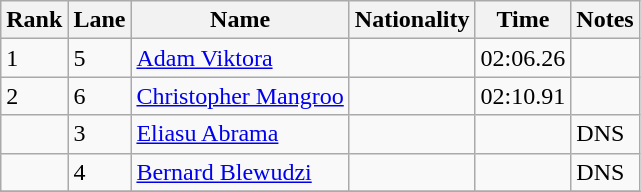<table class="wikitable">
<tr>
<th>Rank</th>
<th>Lane</th>
<th>Name</th>
<th>Nationality</th>
<th>Time</th>
<th>Notes</th>
</tr>
<tr>
<td>1</td>
<td>5</td>
<td><a href='#'>Adam Viktora</a></td>
<td></td>
<td>02:06.26</td>
<td></td>
</tr>
<tr>
<td>2</td>
<td>6</td>
<td><a href='#'>Christopher Mangroo</a></td>
<td></td>
<td>02:10.91</td>
<td></td>
</tr>
<tr>
<td></td>
<td>3</td>
<td><a href='#'>Eliasu Abrama</a></td>
<td></td>
<td></td>
<td>DNS</td>
</tr>
<tr>
<td></td>
<td>4</td>
<td><a href='#'>Bernard Blewudzi</a></td>
<td></td>
<td></td>
<td>DNS</td>
</tr>
<tr>
</tr>
</table>
